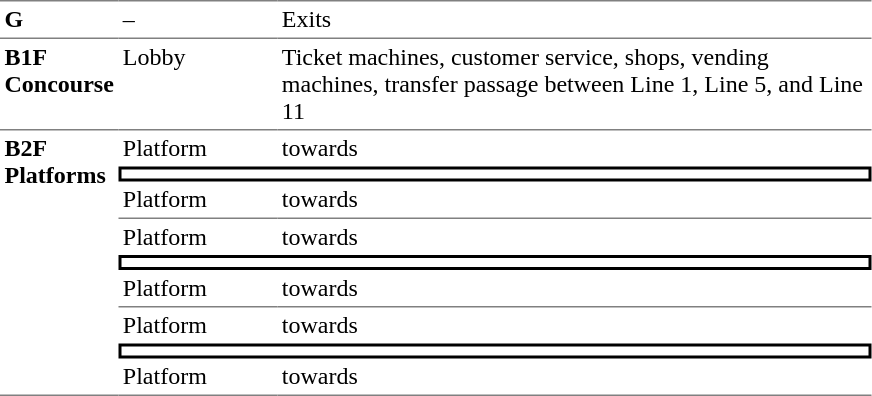<table table border=0 cellspacing=0 cellpadding=3>
<tr>
<td style="border-top:solid 1px gray;" width=50 valign=top><strong>G</strong></td>
<td style="border-top:solid 1px gray;" width=100 valign=top>–</td>
<td style="border-top:solid 1px gray;" width=390 valign=top>Exits</td>
</tr>
<tr>
<td style="border-bottom:solid 1px gray; border-top:solid 1px gray;" valign=top width=50><strong>B1F<br>Concourse</strong></td>
<td style="border-bottom:solid 1px gray; border-top:solid 1px gray;" valign=top width=100>Lobby</td>
<td style="border-bottom:solid 1px gray; border-top:solid 1px gray;" valign=top width=390>Ticket machines, customer service, shops, vending machines, transfer passage between Line 1, Line 5, and Line 11</td>
</tr>
<tr>
<td style="border-bottom:solid 1px gray;" rowspan="10" valign=top><strong>B2F<br>Platforms</strong></td>
</tr>
<tr>
<td>Platform</td>
<td>  towards  </td>
</tr>
<tr>
<td style="border-right:solid 2px black;border-left:solid 2px black;border-top:solid 2px black;border-bottom:solid 2px black;text-align:center;" colspan=2></td>
</tr>
<tr>
<td style="border-bottom:solid 1px gray;">Platform</td>
<td style="border-bottom:solid 1px gray;">  towards   </td>
</tr>
<tr>
<td>Platform</td>
<td>  towards  </td>
</tr>
<tr>
<td style="border-right:solid 2px black;border-left:solid 2px black;border-top:solid 2px black;border-bottom:solid 2px black;text-align:center;" colspan=2></td>
</tr>
<tr>
<td style="border-bottom:solid 1px gray;">Platform</td>
<td style="border-bottom:solid 1px gray;">  towards   </td>
</tr>
<tr>
<td>Platform</td>
<td>  towards  </td>
</tr>
<tr>
<td style="border-right:solid 2px black;border-left:solid 2px black;border-top:solid 2px black;border-bottom:solid 2px black;text-align:center;" colspan=2></td>
</tr>
<tr>
<td style="border-bottom:solid 1px gray;">Platform</td>
<td style="border-bottom:solid 1px gray;">  towards   </td>
</tr>
</table>
